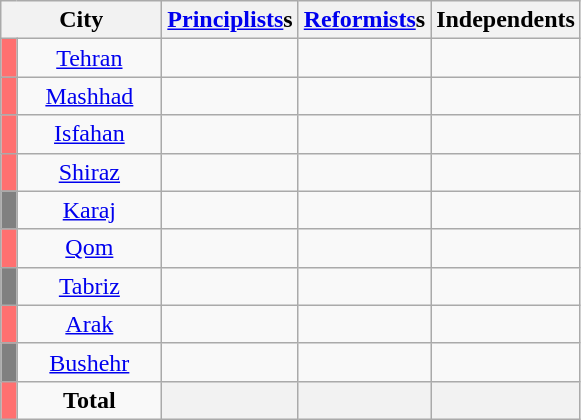<table class="wikitable" style="text-align:center;">
<tr>
<th colspan="2" style="width: 100px;">City</th>
<th><a href='#'>Principlists</a>s</th>
<th><a href='#'>Reformists</a>s</th>
<th>Independents</th>
</tr>
<tr>
<td style="background:#ff7070;"></td>
<td><a href='#'>Tehran</a></td>
<td></td>
<td></td>
<td></td>
</tr>
<tr>
<td style="background:#ff7070;"></td>
<td><a href='#'>Mashhad</a></td>
<td></td>
<td></td>
<td></td>
</tr>
<tr>
<td style="background:#ff7070;"></td>
<td><a href='#'>Isfahan</a></td>
<td></td>
<td></td>
<td></td>
</tr>
<tr>
<td style="background:#ff7070;"></td>
<td><a href='#'>Shiraz</a></td>
<td></td>
<td></td>
<td></td>
</tr>
<tr>
<td style="background:gray;"></td>
<td><a href='#'>Karaj</a></td>
<td></td>
<td></td>
<td></td>
</tr>
<tr>
<td style="background:#ff7070;"></td>
<td><a href='#'>Qom</a></td>
<td></td>
<td></td>
<td></td>
</tr>
<tr>
<td style="background:gray;"></td>
<td><a href='#'>Tabriz</a></td>
<td></td>
<td></td>
<td></td>
</tr>
<tr>
<td style="background:#ff7070;"></td>
<td><a href='#'>Arak</a></td>
<td></td>
<td></td>
<td></td>
</tr>
<tr>
<td style="background:gray;"></td>
<td><a href='#'>Bushehr</a></td>
<td></td>
<td></td>
<td></td>
</tr>
<tr>
<td style="background:#ff7070;"></td>
<td><strong>Total</strong></td>
<th></th>
<th></th>
<th></th>
</tr>
</table>
